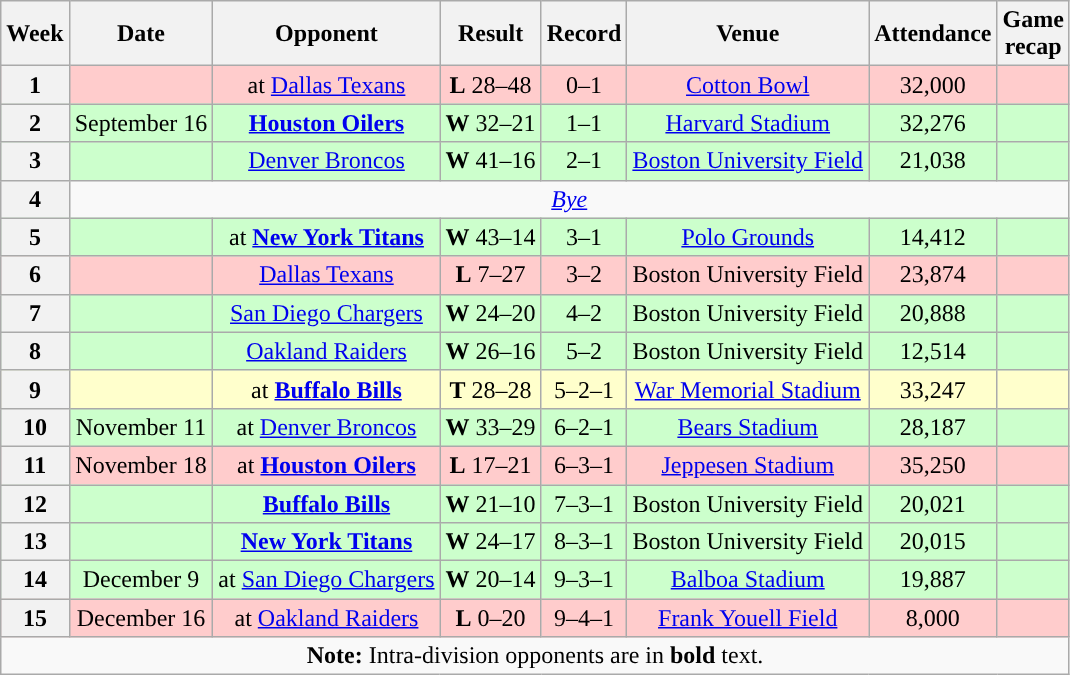<table class="wikitable" style="text-align:center">
<tr>
<th>Week</th>
<th>Date</th>
<th>Opponent</th>
<th>Result</th>
<th>Record</th>
<th>Venue</th>
<th>Attendance</th>
<th>Game<br>recap</th>
</tr>
<tr style="background:#fcc">
<th>1</th>
<td></td>
<td>at <a href='#'>Dallas Texans</a></td>
<td><strong>L</strong> 28–48</td>
<td>0–1</td>
<td><a href='#'>Cotton Bowl</a></td>
<td>32,000</td>
<td></td>
</tr>
<tr style="background:#cfc">
<th>2</th>
<td>September 16</td>
<td><strong><a href='#'>Houston Oilers</a></strong></td>
<td><strong>W</strong> 32–21</td>
<td>1–1</td>
<td><a href='#'>Harvard Stadium</a></td>
<td>32,276</td>
<td></td>
</tr>
<tr style="background:#cfc">
<th>3</th>
<td></td>
<td><a href='#'>Denver Broncos</a></td>
<td><strong>W</strong> 41–16</td>
<td>2–1</td>
<td><a href='#'>Boston University Field</a></td>
<td>21,038</td>
<td></td>
</tr>
<tr>
<th>4</th>
<td colspan="7" style="text-align:center;"><em><a href='#'>Bye</a></em></td>
</tr>
<tr style="background:#cfc">
<th>5</th>
<td></td>
<td>at <strong><a href='#'>New York Titans</a></strong></td>
<td><strong>W</strong>  43–14</td>
<td>3–1</td>
<td><a href='#'>Polo Grounds</a></td>
<td>14,412</td>
<td></td>
</tr>
<tr style="background:#fcc">
<th>6</th>
<td></td>
<td><a href='#'>Dallas Texans</a></td>
<td><strong>L</strong> 7–27</td>
<td>3–2</td>
<td>Boston University Field</td>
<td>23,874</td>
<td></td>
</tr>
<tr style="background:#cfc">
<th>7</th>
<td></td>
<td><a href='#'>San Diego Chargers</a></td>
<td><strong>W</strong> 24–20</td>
<td>4–2</td>
<td>Boston University Field</td>
<td>20,888</td>
<td></td>
</tr>
<tr style="background:#cfc">
<th>8</th>
<td></td>
<td><a href='#'>Oakland Raiders</a></td>
<td><strong>W</strong> 26–16</td>
<td>5–2</td>
<td>Boston University Field</td>
<td>12,514</td>
<td></td>
</tr>
<tr style="background:#ffc">
<th>9</th>
<td></td>
<td>at <strong><a href='#'>Buffalo Bills</a></strong></td>
<td><strong>T</strong> 28–28</td>
<td>5–2–1</td>
<td><a href='#'>War Memorial Stadium</a></td>
<td>33,247</td>
<td></td>
</tr>
<tr style="background:#cfc">
<th>10</th>
<td>November 11</td>
<td>at <a href='#'>Denver Broncos</a></td>
<td><strong>W</strong> 33–29</td>
<td>6–2–1</td>
<td><a href='#'>Bears Stadium</a></td>
<td>28,187</td>
<td></td>
</tr>
<tr style="background:#fcc">
<th>11</th>
<td>November 18</td>
<td>at <strong><a href='#'>Houston Oilers</a></strong></td>
<td><strong>L</strong> 17–21</td>
<td>6–3–1</td>
<td><a href='#'>Jeppesen Stadium</a></td>
<td>35,250</td>
<td></td>
</tr>
<tr style="background:#cfc">
<th>12</th>
<td></td>
<td><strong><a href='#'>Buffalo Bills</a></strong></td>
<td><strong>W</strong> 21–10</td>
<td>7–3–1</td>
<td>Boston University Field</td>
<td>20,021</td>
<td></td>
</tr>
<tr style="background:#cfc">
<th>13</th>
<td></td>
<td><strong><a href='#'>New York Titans</a></strong></td>
<td><strong>W</strong> 24–17</td>
<td>8–3–1</td>
<td>Boston University Field</td>
<td>20,015</td>
<td></td>
</tr>
<tr style="background:#cfc">
<th>14</th>
<td>December 9</td>
<td>at <a href='#'>San Diego Chargers</a></td>
<td><strong>W</strong> 20–14</td>
<td>9–3–1</td>
<td><a href='#'>Balboa Stadium</a></td>
<td>19,887</td>
<td></td>
</tr>
<tr style="background:#fcc">
<th>15</th>
<td>December 16</td>
<td>at <a href='#'>Oakland Raiders</a></td>
<td><strong>L</strong> 0–20</td>
<td>9–4–1</td>
<td><a href='#'>Frank Youell Field</a></td>
<td>8,000</td>
<td></td>
</tr>
<tr>
<td colspan="8"><strong>Note:</strong> Intra-division opponents are in <strong>bold</strong> text.</td>
</tr>
</table>
